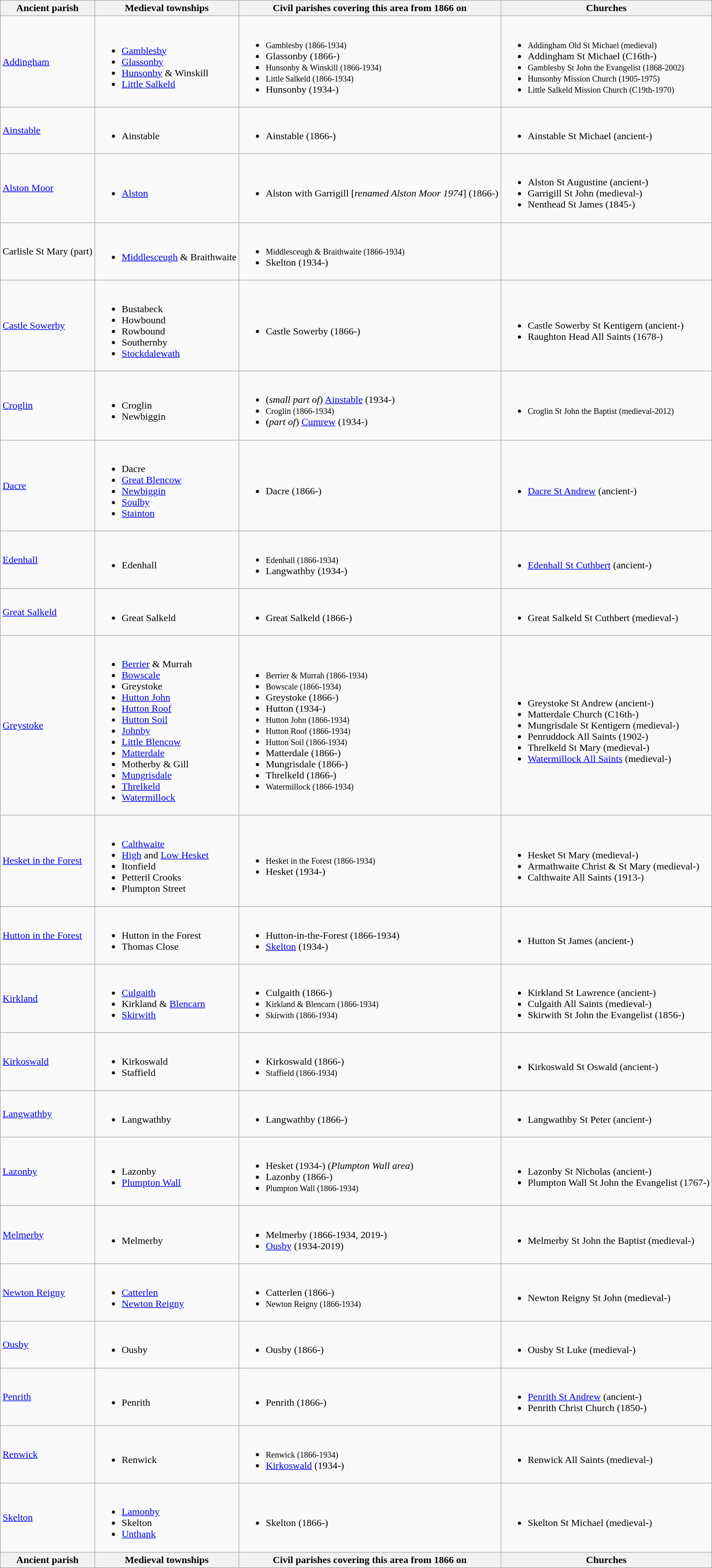<table class="wikitable">
<tr>
<th>Ancient parish</th>
<th>Medieval townships</th>
<th>Civil parishes covering this area from 1866 on</th>
<th>Churches</th>
</tr>
<tr>
<td><a href='#'>Addingham</a></td>
<td><br><ul><li><a href='#'>Gamblesby</a></li><li><a href='#'>Glassonby</a></li><li><a href='#'>Hunsonby</a> & Winskill</li><li><a href='#'>Little Salkeld</a></li></ul></td>
<td><br><ul><li><small>Gamblesby (1866-1934)</small></li><li>Glassonby (1866-)</li><li><small>Hunsonby & Winskill (1866-1934)</small></li><li><small>Little Salkeld (1866-1934)</small></li><li>Hunsonby (1934-)</li></ul></td>
<td><br><ul><li><small>Addingham Old St Michael (medieval)</small></li><li>Addingham St Michael (C16th-)</li><li><small>Gamblesby St John the Evangelist (1868-2002)</small></li><li><small>Hunsonby Mission Church (1905-1975)</small></li><li><small>Little Salkeld Mission Church (C19th-1970)</small></li></ul></td>
</tr>
<tr>
<td><a href='#'>Ainstable</a></td>
<td><br><ul><li>Ainstable</li></ul></td>
<td><br><ul><li>Ainstable (1866-)</li></ul></td>
<td><br><ul><li>Ainstable St Michael (ancient-)</li></ul></td>
</tr>
<tr>
<td><a href='#'>Alston Moor</a></td>
<td><br><ul><li><a href='#'>Alston</a></li></ul></td>
<td><br><ul><li>Alston with Garrigill [<em>renamed Alston Moor 1974</em>] (1866-)</li></ul></td>
<td><br><ul><li>Alston St Augustine (ancient-)</li><li>Garrigill St John (medieval-)</li><li>Nenthead St James (1845-)</li></ul></td>
</tr>
<tr>
<td>Carlisle St Mary (part)</td>
<td><br><ul><li><a href='#'>Middlesceugh</a> & Braithwaite</li></ul></td>
<td><br><ul><li><small>Middlesceugh & Braithwaite (1866-1934)</small></li><li>Skelton (1934-)</li></ul></td>
<td></td>
</tr>
<tr>
<td><a href='#'>Castle Sowerby</a></td>
<td><br><ul><li>Bustabeck</li><li>Howbound</li><li>Rowbound</li><li>Southernby</li><li><a href='#'>Stockdalewath</a></li></ul></td>
<td><br><ul><li>Castle Sowerby (1866-)</li></ul></td>
<td><br><ul><li>Castle Sowerby St Kentigern (ancient-)</li><li>Raughton Head All Saints (1678-)</li></ul></td>
</tr>
<tr>
<td><a href='#'>Croglin</a></td>
<td><br><ul><li>Croglin</li><li>Newbiggin</li></ul></td>
<td><br><ul><li>(<em>small part of</em>) <a href='#'>Ainstable</a> (1934-)</li><li><small>Croglin (1866-1934)</small></li><li>(<em>part of</em>) <a href='#'>Cumrew</a> (1934-)</li></ul></td>
<td><br><ul><li><small>Croglin St John the Baptist (medieval-2012)</small></li></ul></td>
</tr>
<tr>
<td><a href='#'>Dacre</a></td>
<td><br><ul><li>Dacre</li><li><a href='#'>Great Blencow</a></li><li><a href='#'>Newbiggin</a></li><li><a href='#'>Soulby</a></li><li><a href='#'>Stainton</a></li></ul></td>
<td><br><ul><li>Dacre (1866-)</li></ul></td>
<td><br><ul><li><a href='#'>Dacre St Andrew</a> (ancient-)</li></ul></td>
</tr>
<tr>
<td><a href='#'>Edenhall</a></td>
<td><br><ul><li>Edenhall</li></ul></td>
<td><br><ul><li><small>Edenhall (1866-1934)</small></li><li>Langwathby (1934-)</li></ul></td>
<td><br><ul><li><a href='#'>Edenhall St Cuthbert</a> (ancient-)</li></ul></td>
</tr>
<tr>
<td><a href='#'>Great Salkeld</a></td>
<td><br><ul><li>Great Salkeld</li></ul></td>
<td><br><ul><li>Great Salkeld (1866-)</li></ul></td>
<td><br><ul><li>Great Salkeld St Cuthbert (medieval-)</li></ul></td>
</tr>
<tr>
<td><a href='#'>Greystoke</a></td>
<td><br><ul><li><a href='#'>Berrier</a> & Murrah</li><li><a href='#'>Bowscale</a></li><li>Greystoke</li><li><a href='#'>Hutton John</a></li><li><a href='#'>Hutton Roof</a></li><li><a href='#'>Hutton Soil</a></li><li><a href='#'>Johnby</a></li><li><a href='#'>Little Blencow</a></li><li><a href='#'>Matterdale</a></li><li>Motherby & Gill</li><li><a href='#'>Mungrisdale</a></li><li><a href='#'>Threlkeld</a></li><li><a href='#'>Watermillock</a></li></ul></td>
<td><br><ul><li><small>Berrier & Murrah (1866-1934)</small></li><li><small>Bowscale (1866-1934)</small></li><li>Greystoke (1866-)</li><li>Hutton (1934-)</li><li><small>Hutton John (1866-1934)</small></li><li><small>Hutton Roof (1866-1934)</small></li><li><small>Hutton Soil (1866-1934)</small></li><li>Matterdale (1866-)</li><li>Mungrisdale (1866-)</li><li>Threlkeld (1866-)</li><li><small>Watermillock (1866-1934)</small></li></ul></td>
<td><br><ul><li>Greystoke St Andrew (ancient-)</li><li>Matterdale Church (C16th-)</li><li>Mungrisdale St Kentigern (medieval-)</li><li>Penruddock All Saints (1902-)</li><li>Threlkeld St Mary (medieval-)</li><li><a href='#'>Watermillock All Saints</a> (medieval-)</li></ul></td>
</tr>
<tr>
<td><a href='#'>Hesket in the Forest</a></td>
<td><br><ul><li><a href='#'>Calthwaite</a></li><li><a href='#'>High</a> and <a href='#'>Low Hesket</a></li><li>Itonfield</li><li>Petteril Crooks</li><li>Plumpton Street</li></ul></td>
<td><br><ul><li><small>Hesket in the Forest (1866-1934)</small></li><li>Hesket (1934-)</li></ul></td>
<td><br><ul><li>Hesket St Mary (medieval-)</li><li>Armathwaite Christ & St Mary (medieval-)</li><li>Calthwaite All Saints (1913-)</li></ul></td>
</tr>
<tr>
<td><a href='#'>Hutton in the Forest</a></td>
<td><br><ul><li>Hutton in the Forest</li><li>Thomas Close</li></ul></td>
<td><br><ul><li>Hutton-in-the-Forest (1866-1934)</li><li><a href='#'>Skelton</a> (1934-)</li></ul></td>
<td><br><ul><li>Hutton St James (ancient-)</li></ul></td>
</tr>
<tr>
<td><a href='#'>Kirkland</a></td>
<td><br><ul><li><a href='#'>Culgaith</a></li><li>Kirkland & <a href='#'>Blencarn</a></li><li><a href='#'>Skirwith</a></li></ul></td>
<td><br><ul><li>Culgaith (1866-)</li><li><small>Kirkland & Blencarn (1866-1934)</small></li><li><small>Skirwith (1866-1934)</small></li></ul></td>
<td><br><ul><li>Kirkland St Lawrence (ancient-)</li><li>Culgaith All Saints (medieval-)</li><li>Skirwith St John the Evangelist (1856-)</li></ul></td>
</tr>
<tr>
<td><a href='#'>Kirkoswald</a></td>
<td><br><ul><li>Kirkoswald</li><li>Staffield</li></ul></td>
<td><br><ul><li>Kirkoswald (1866-)</li><li><small>Staffield (1866-1934)</small></li></ul></td>
<td><br><ul><li>Kirkoswald St Oswald (ancient-)</li></ul></td>
</tr>
<tr>
<td><a href='#'>Langwathby</a></td>
<td><br><ul><li>Langwathby</li></ul></td>
<td><br><ul><li>Langwathby (1866-)</li></ul></td>
<td><br><ul><li>Langwathby St Peter (ancient-)</li></ul></td>
</tr>
<tr>
<td><a href='#'>Lazonby</a></td>
<td><br><ul><li>Lazonby</li><li><a href='#'>Plumpton Wall</a></li></ul></td>
<td><br><ul><li>Hesket (1934-) (<em>Plumpton Wall area</em>)</li><li>Lazonby (1866-)</li><li><small>Plumpton Wall (1866-1934)</small></li></ul></td>
<td><br><ul><li>Lazonby St Nicholas (ancient-)</li><li>Plumpton Wall St John the Evangelist (1767-)</li></ul></td>
</tr>
<tr>
<td><a href='#'>Melmerby</a></td>
<td><br><ul><li>Melmerby</li></ul></td>
<td><br><ul><li>Melmerby (1866-1934, 2019-)</li><li><a href='#'>Ousby</a> (1934-2019)</li></ul></td>
<td><br><ul><li>Melmerby St John the Baptist (medieval-)</li></ul></td>
</tr>
<tr>
<td><a href='#'>Newton Reigny</a></td>
<td><br><ul><li><a href='#'>Catterlen</a></li><li><a href='#'>Newton Reigny</a></li></ul></td>
<td><br><ul><li>Catterlen (1866-)</li><li><small>Newton Reigny (1866-1934)</small></li></ul></td>
<td><br><ul><li>Newton Reigny St John (medieval-)</li></ul></td>
</tr>
<tr>
<td><a href='#'>Ousby</a></td>
<td><br><ul><li>Ousby</li></ul></td>
<td><br><ul><li>Ousby (1866-)</li></ul></td>
<td><br><ul><li>Ousby St Luke (medieval-)</li></ul></td>
</tr>
<tr>
<td><a href='#'>Penrith</a></td>
<td><br><ul><li>Penrith</li></ul></td>
<td><br><ul><li>Penrith (1866-)</li></ul></td>
<td><br><ul><li><a href='#'>Penrith St Andrew</a> (ancient-)</li><li>Penrith Christ Church (1850-)</li></ul></td>
</tr>
<tr>
<td><a href='#'>Renwick</a></td>
<td><br><ul><li>Renwick</li></ul></td>
<td><br><ul><li><small>Renwick (1866-1934)</small></li><li><a href='#'>Kirkoswald</a> (1934-)</li></ul></td>
<td><br><ul><li>Renwick All Saints (medieval-)</li></ul></td>
</tr>
<tr>
<td><a href='#'>Skelton</a></td>
<td><br><ul><li><a href='#'>Lamonby</a></li><li>Skelton</li><li><a href='#'>Unthank</a></li></ul></td>
<td><br><ul><li>Skelton (1866-)</li></ul></td>
<td><br><ul><li>Skelton St Michael (medieval-)</li></ul></td>
</tr>
<tr>
<th>Ancient parish</th>
<th>Medieval townships</th>
<th>Civil parishes covering this area from 1866 on</th>
<th>Churches</th>
</tr>
</table>
